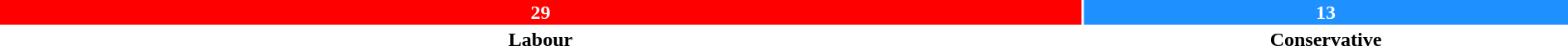<table style="width:100%; text-align:center;">
<tr style="color:white;">
<td style="background:red; width:69.05%;"><strong>29</strong></td>
<td style="background:dodgerblue; width:30.95%;"><strong>13</strong></td>
</tr>
<tr>
<td><span><strong>Labour</strong></span></td>
<td><span><strong>Conservative</strong></span></td>
</tr>
</table>
